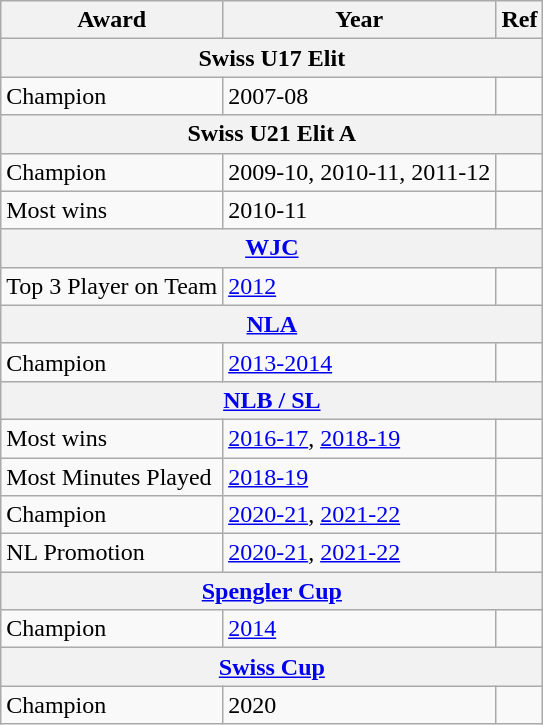<table class="wikitable">
<tr>
<th>Award</th>
<th>Year</th>
<th>Ref</th>
</tr>
<tr ALIGN="center">
<th colspan="3">Swiss U17 Elit</th>
</tr>
<tr>
<td>Champion</td>
<td>2007-08</td>
<td></td>
</tr>
<tr ALIGN="center">
<th colspan="3">Swiss U21 Elit A</th>
</tr>
<tr>
<td>Champion</td>
<td>2009-10, 2010-11, 2011-12</td>
<td></td>
</tr>
<tr>
<td>Most wins</td>
<td>2010-11</td>
<td></td>
</tr>
<tr ALIGN="center">
<th colspan="3"><a href='#'>WJC</a></th>
</tr>
<tr>
<td>Top 3 Player on Team</td>
<td><a href='#'>2012</a></td>
<td></td>
</tr>
<tr ALIGN="center">
<th colspan="3"><a href='#'>NLA</a></th>
</tr>
<tr>
<td>Champion</td>
<td><a href='#'>2013-2014</a></td>
<td></td>
</tr>
<tr ALIGN="center">
<th colspan="3"><a href='#'>NLB / SL</a></th>
</tr>
<tr>
<td>Most wins</td>
<td><a href='#'>2016-17</a>, <a href='#'>2018-19</a></td>
<td></td>
</tr>
<tr>
<td>Most Minutes Played</td>
<td><a href='#'>2018-19</a></td>
<td></td>
</tr>
<tr>
<td>Champion</td>
<td><a href='#'>2020-21</a>, <a href='#'>2021-22</a></td>
<td></td>
</tr>
<tr>
<td>NL Promotion</td>
<td><a href='#'>2020-21</a>, <a href='#'>2021-22</a></td>
<td></td>
</tr>
<tr ALIGN="center">
<th colspan="3"><a href='#'>Spengler Cup</a></th>
</tr>
<tr>
<td>Champion</td>
<td><a href='#'>2014</a></td>
<td></td>
</tr>
<tr ALIGN="center">
<th colspan="3"><a href='#'>Swiss Cup</a></th>
</tr>
<tr>
<td>Champion</td>
<td>2020</td>
<td></td>
</tr>
</table>
